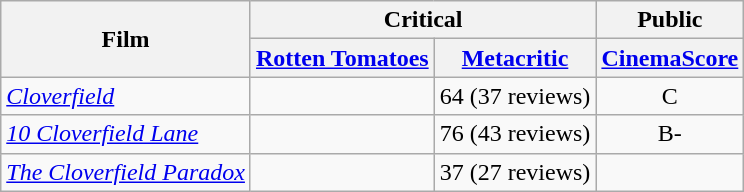<table class="wikitable plainrowheaders sortable" style="text-align: center;">
<tr>
<th rowspan="2">Film</th>
<th colspan="2">Critical</th>
<th colspan="2">Public</th>
</tr>
<tr>
<th><a href='#'>Rotten Tomatoes</a></th>
<th><a href='#'>Metacritic</a></th>
<th><a href='#'>CinemaScore</a></th>
</tr>
<tr>
<td style="text-align:left"><em><a href='#'>Cloverfield</a></em></td>
<td></td>
<td>64 (37 reviews)</td>
<td>C</td>
</tr>
<tr>
<td style="text-align:left"><em><a href='#'>10 Cloverfield Lane</a></em></td>
<td></td>
<td>76 (43 reviews)</td>
<td>B-</td>
</tr>
<tr>
<td style="text-align:left"><em><a href='#'>The Cloverfield Paradox</a></em></td>
<td></td>
<td>37 (27 reviews)</td>
<td></td>
</tr>
</table>
